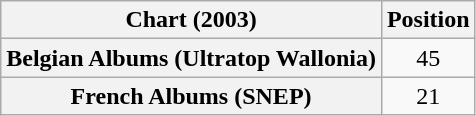<table class="wikitable sortable plainrowheaders" style="text-align:center">
<tr>
<th scope="col">Chart (2003)</th>
<th scope="col">Position</th>
</tr>
<tr>
<th scope="row">Belgian Albums (Ultratop Wallonia)</th>
<td>45</td>
</tr>
<tr>
<th scope="row">French Albums (SNEP)</th>
<td>21</td>
</tr>
</table>
